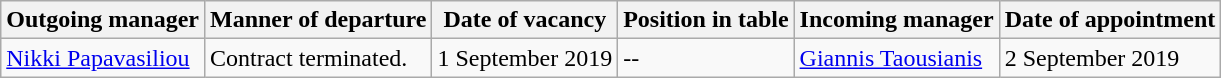<table class="wikitable">
<tr>
<th>Outgoing manager</th>
<th>Manner of departure</th>
<th>Date of vacancy</th>
<th>Position in table</th>
<th>Incoming manager</th>
<th>Date of appointment</th>
</tr>
<tr>
<td> <a href='#'>Nikki Papavasiliou</a></td>
<td>Contract terminated.</td>
<td>1 September 2019</td>
<td>--</td>
<td> <a href='#'>Giannis Taousianis</a></td>
<td>2 September 2019</td>
</tr>
</table>
